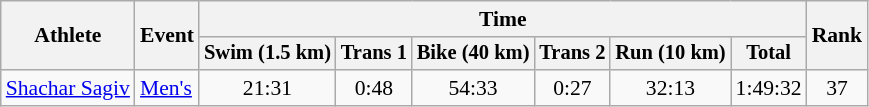<table class=wikitable style="font-size:90%;text-align:center">
<tr>
<th rowspan=2>Athlete</th>
<th rowspan=2>Event</th>
<th colspan=6>Time</th>
<th rowspan=2>Rank</th>
</tr>
<tr style="font-size:95%">
<th>Swim (1.5 km)</th>
<th>Trans 1</th>
<th>Bike (40 km)</th>
<th>Trans 2</th>
<th>Run (10 km)</th>
<th>Total</th>
</tr>
<tr>
<td align=left><a href='#'>Shachar Sagiv</a></td>
<td align=left><a href='#'>Men's</a></td>
<td>21:31</td>
<td>0:48</td>
<td>54:33</td>
<td>0:27</td>
<td>32:13</td>
<td>1:49:32</td>
<td>37</td>
</tr>
</table>
